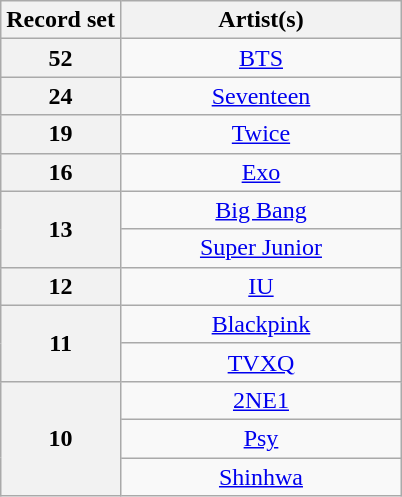<table class="wikitable plainrowheaders" style="text-align:center;">
<tr>
<th scope="col">Record set</th>
<th scope="col" width="180">Artist(s)</th>
</tr>
<tr>
<th scope="row" style="text-align:center">52</th>
<td><a href='#'>BTS</a></td>
</tr>
<tr>
<th scope="row" style="text-align:center">24</th>
<td><a href='#'>Seventeen</a></td>
</tr>
<tr>
<th scope="row" style="text-align:center">19</th>
<td><a href='#'>Twice</a></td>
</tr>
<tr>
<th scope="row" style="text-align:center">16</th>
<td><a href='#'>Exo</a></td>
</tr>
<tr>
<th scope="row" style="text-align:center" rowspan="2">13</th>
<td><a href='#'>Big Bang</a></td>
</tr>
<tr>
<td><a href='#'>Super Junior</a></td>
</tr>
<tr>
<th scope="row" style="text-align:center">12</th>
<td><a href='#'>IU</a></td>
</tr>
<tr>
<th scope="row" style="text-align:center" rowspan="2">11</th>
<td><a href='#'>Blackpink</a></td>
</tr>
<tr>
<td><a href='#'>TVXQ</a></td>
</tr>
<tr>
<th rowspan="3" scope="row" style="text-align:center">10</th>
<td><a href='#'>2NE1</a></td>
</tr>
<tr>
<td><a href='#'>Psy</a></td>
</tr>
<tr>
<td><a href='#'>Shinhwa</a></td>
</tr>
</table>
